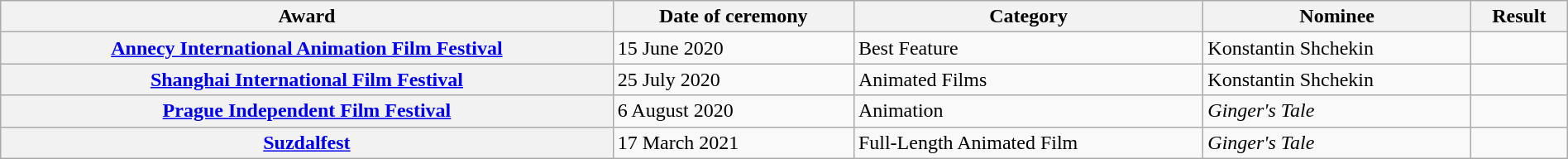<table class="wikitable sortable plainrowheaders" style="width: 100%;">
<tr>
<th scope="col">Award</th>
<th scope="col">Date of ceremony</th>
<th scope="col">Category</th>
<th scope="col">Nominee</th>
<th scope="col">Result</th>
</tr>
<tr>
<th scope="row"><a href='#'>Annecy International Animation Film Festival</a></th>
<td>15 June 2020</td>
<td>Best Feature</td>
<td>Konstantin Shchekin</td>
<td></td>
</tr>
<tr>
<th scope="row"><a href='#'>Shanghai International Film Festival</a></th>
<td>25 July 2020</td>
<td>Animated Films</td>
<td>Konstantin Shchekin</td>
<td></td>
</tr>
<tr>
<th scope="row"><a href='#'>Prague Independent Film Festival</a></th>
<td>6 August 2020</td>
<td>Animation</td>
<td><em>Ginger's Tale</em></td>
<td></td>
</tr>
<tr>
<th scope="row"><a href='#'>Suzdalfest</a></th>
<td>17 March 2021</td>
<td>Full-Length Animated Film</td>
<td><em>Ginger's Tale</em></td>
<td></td>
</tr>
</table>
